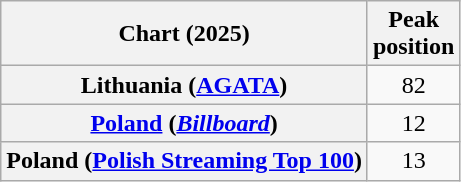<table class="wikitable sortable plainrowheaders" style="text-align:center">
<tr>
<th scope="col">Chart (2025)</th>
<th scope="col">Peak<br>position</th>
</tr>
<tr>
<th scope="row">Lithuania (<a href='#'>AGATA</a>)</th>
<td>82</td>
</tr>
<tr>
<th scope="row"><a href='#'>Poland</a> (<em><a href='#'>Billboard</a></em>)</th>
<td>12</td>
</tr>
<tr>
<th scope="row">Poland (<a href='#'>Polish Streaming Top 100</a>)</th>
<td>13</td>
</tr>
</table>
